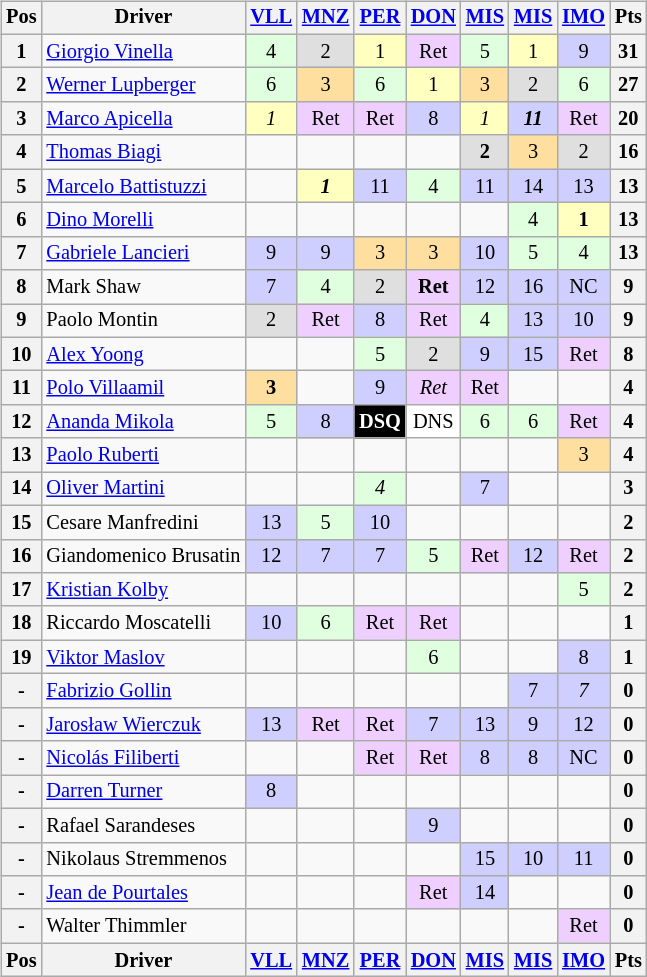<table>
<tr>
<td><br><table class="wikitable" style="font-size: 85%; text-align: center;">
<tr valign="top">
<th valign=middle>Pos</th>
<th valign=middle>Driver</th>
<th><a href='#'>VLL</a><br></th>
<th><a href='#'>MNZ</a><br></th>
<th><a href='#'>PER</a><br></th>
<th><a href='#'>DON</a><br></th>
<th><a href='#'>MIS</a><br></th>
<th><a href='#'>MIS</a><br></th>
<th><a href='#'>IMO</a><br></th>
<th valign="middle">Pts</th>
</tr>
<tr>
<th>1</th>
<td align=left> <a href='#'>Giorgio Vinella</a></td>
<td style="background:#DFFFDF;">4</td>
<td style="background:#DFDFDF;">2</td>
<td style="background:#FFFFBF;">1</td>
<td style="background:#EFCFFF;">Ret</td>
<td style="background:#DFFFDF;">5</td>
<td style="background:#FFFFBF;">1</td>
<td style="background:#CFCFFF;">9</td>
<th>31</th>
</tr>
<tr>
<th>2</th>
<td align=left> <a href='#'>Werner Lupberger</a></td>
<td style="background:#DFFFDF;">6</td>
<td style="background:#FFDF9F;">3</td>
<td style="background:#DFFFDF;">6</td>
<td style="background:#FFFFBF;">1</td>
<td style="background:#FFDF9F;">3</td>
<td style="background:#DFDFDF;">2</td>
<td style="background:#DFFFDF;">6</td>
<th>27</th>
</tr>
<tr>
<th>3</th>
<td align=left> <a href='#'>Marco Apicella</a></td>
<td style="background:#FFFFBF;"><em>1</em></td>
<td style="background:#EFCFFF;">Ret</td>
<td style="background:#EFCFFF;">Ret</td>
<td style="background:#CFCFFF;">8</td>
<td style="background:#FFFFBF;"><em>1</em></td>
<td style="background:#CFCFFF;"><strong><em>11</em></strong></td>
<td style="background:#EFCFFF;">Ret</td>
<th>20</th>
</tr>
<tr>
<th>4</th>
<td align=left> <a href='#'>Thomas Biagi</a></td>
<td></td>
<td></td>
<td></td>
<td></td>
<td style="background:#DFDFDF;"><strong>2</strong></td>
<td style="background:#FFDF9F;">3</td>
<td style="background:#DFDFDF;">2</td>
<th>16</th>
</tr>
<tr>
<th>5</th>
<td align=left> <a href='#'>Marcelo Battistuzzi</a></td>
<td></td>
<td style="background:#FFFFBF;"><strong><em>1</em></strong></td>
<td style="background:#CFCFFF;">11</td>
<td style="background:#DFFFDF;">4</td>
<td style="background:#CFCFFF;">11</td>
<td style="background:#CFCFFF;">14</td>
<td style="background:#CFCFFF;">13</td>
<th>13</th>
</tr>
<tr>
<th>6</th>
<td align=left> <a href='#'>Dino Morelli</a></td>
<td></td>
<td></td>
<td></td>
<td></td>
<td></td>
<td style="background:#DFFFDF;">4</td>
<td style="background:#FFFFBF;"><strong>1</strong></td>
<th>13</th>
</tr>
<tr>
<th>7</th>
<td align=left> <a href='#'>Gabriele Lancieri</a></td>
<td style="background:#CFCFFF;">9</td>
<td style="background:#CFCFFF;">9</td>
<td style="background:#FFDF9F;">3</td>
<td style="background:#FFDF9F;">3</td>
<td style="background:#CFCFFF;">10</td>
<td style="background:#DFFFDF;">5</td>
<td style="background:#DFFFDF;">4</td>
<th>13</th>
</tr>
<tr>
<th>8</th>
<td align=left> Mark Shaw</td>
<td style="background:#CFCFFF;">7</td>
<td style="background:#DFFFDF;">4</td>
<td style="background:#DFDFDF;">2</td>
<td style="background:#EFCFFF;"><strong>Ret</strong></td>
<td style="background:#CFCFFF;">12</td>
<td style="background:#CFCFFF;">16</td>
<td style="background:#CFCFFF;">NC</td>
<th>9</th>
</tr>
<tr>
<th>9</th>
<td align=left> Paolo Montin</td>
<td style="background:#DFDFDF;">2</td>
<td style="background:#EFCFFF;">Ret</td>
<td style="background:#CFCFFF;">8</td>
<td style="background:#EFCFFF;">Ret</td>
<td style="background:#DFFFDF;">4</td>
<td style="background:#CFCFFF;">13</td>
<td style="background:#CFCFFF;">10</td>
<th>9</th>
</tr>
<tr>
<th>10</th>
<td align=left> <a href='#'>Alex Yoong</a></td>
<td></td>
<td></td>
<td style="background:#DFFFDF;">5</td>
<td style="background:#DFDFDF;">2</td>
<td style="background:#CFCFFF;">9</td>
<td style="background:#CFCFFF;">15</td>
<td style="background:#EFCFFF;">Ret</td>
<th>8</th>
</tr>
<tr>
<th>11</th>
<td align=left> <a href='#'>Polo Villaamil</a></td>
<td style="background:#FFDF9F;"><strong>3</strong></td>
<td></td>
<td style="background:#CFCFFF;">9</td>
<td style="background:#EFCFFF;"><em>Ret</em></td>
<td style="background:#EFCFFF;">Ret</td>
<td></td>
<td></td>
<th>4</th>
</tr>
<tr>
<th>12</th>
<td align=left> <a href='#'>Ananda Mikola</a></td>
<td style="background:#DFFFDF;">5</td>
<td style="background:#CFCFFF;">8</td>
<td style="background:#000000; color:white;"><strong>DSQ</strong></td>
<td style="background:#FFFFFF;">DNS</td>
<td style="background:#DFFFDF;">6</td>
<td style="background:#DFFFDF;">6</td>
<td style="background:#EFCFFF;">Ret</td>
<th>4</th>
</tr>
<tr>
<th>13</th>
<td align=left> <a href='#'>Paolo Ruberti</a></td>
<td></td>
<td></td>
<td></td>
<td></td>
<td></td>
<td></td>
<td style="background:#FFDF9F;">3</td>
<th>4</th>
</tr>
<tr>
<th>14</th>
<td align=left> <a href='#'>Oliver Martini</a></td>
<td></td>
<td></td>
<td style="background:#DFFFDF;"><em>4</em></td>
<td></td>
<td style="background:#CFCFFF;">7</td>
<td></td>
<td></td>
<th>3</th>
</tr>
<tr>
<th>15</th>
<td align=left> Cesare Manfredini</td>
<td style="background:#CFCFFF;">13</td>
<td style="background:#DFFFDF;">5</td>
<td style="background:#CFCFFF;">10</td>
<td></td>
<td></td>
<td></td>
<td></td>
<th>2</th>
</tr>
<tr>
<th>16</th>
<td align=left nowrap> Giandomenico Brusatin</td>
<td style="background:#CFCFFF;">12</td>
<td style="background:#CFCFFF;">7</td>
<td style="background:#CFCFFF;">7</td>
<td style="background:#DFFFDF;">5</td>
<td style="background:#EFCFFF;">Ret</td>
<td style="background:#CFCFFF;">12</td>
<td style="background:#EFCFFF;">Ret</td>
<th>2</th>
</tr>
<tr>
<th>17</th>
<td align=left> <a href='#'>Kristian Kolby</a></td>
<td></td>
<td></td>
<td></td>
<td></td>
<td></td>
<td></td>
<td style="background:#DFFFDF;">5</td>
<th>2</th>
</tr>
<tr>
<th>18</th>
<td align=left> Riccardo Moscatelli</td>
<td style="background:#CFCFFF;">10</td>
<td style="background:#DFFFDF;">6</td>
<td style="background:#EFCFFF;">Ret</td>
<td style="background:#EFCFFF;">Ret</td>
<td></td>
<td></td>
<td></td>
<th>1</th>
</tr>
<tr>
<th>19</th>
<td align=left> <a href='#'>Viktor Maslov</a></td>
<td></td>
<td></td>
<td></td>
<td style="background:#DFFFDF;">6</td>
<td></td>
<td></td>
<td style="background:#CFCFFF;">8</td>
<th>1</th>
</tr>
<tr>
<th>-</th>
<td align=left> <a href='#'>Fabrizio Gollin</a></td>
<td></td>
<td></td>
<td></td>
<td></td>
<td></td>
<td style="background:#CFCFFF;">7</td>
<td style="background:#CFCFFF;"><em>7</em></td>
<th>0</th>
</tr>
<tr>
<th>-</th>
<td align=left> <a href='#'>Jarosław Wierczuk</a></td>
<td style="background:#CFCFFF;">13</td>
<td style="background:#EFCFFF;">Ret</td>
<td style="background:#EFCFFF;">Ret</td>
<td style="background:#CFCFFF;">7</td>
<td style="background:#CFCFFF;">13</td>
<td style="background:#CFCFFF;">9</td>
<td style="background:#CFCFFF;">12</td>
<th>0</th>
</tr>
<tr>
<th>-</th>
<td align=left> <a href='#'>Nicolás Filiberti</a></td>
<td></td>
<td></td>
<td style="background:#EFCFFF;">Ret</td>
<td style="background:#EFCFFF;">Ret</td>
<td style="background:#CFCFFF;">8</td>
<td style="background:#CFCFFF;">8</td>
<td style="background:#CFCFFF;">NC</td>
<th>0</th>
</tr>
<tr>
<th>-</th>
<td align=left> <a href='#'>Darren Turner</a></td>
<td style="background:#CFCFFF;">8</td>
<td></td>
<td></td>
<td></td>
<td></td>
<td></td>
<td></td>
<th>0</th>
</tr>
<tr>
<th>-</th>
<td align=left> Rafael Sarandeses</td>
<td></td>
<td></td>
<td></td>
<td style="background:#CFCFFF;">9</td>
<td></td>
<td></td>
<td></td>
<th>0</th>
</tr>
<tr>
<th>-</th>
<td align=left> Nikolaus Stremmenos</td>
<td></td>
<td></td>
<td></td>
<td></td>
<td style="background:#CFCFFF;">15</td>
<td style="background:#CFCFFF;">10</td>
<td style="background:#CFCFFF;">11</td>
<th>0</th>
</tr>
<tr>
<th>-</th>
<td align=left> <a href='#'>Jean de Pourtales</a></td>
<td></td>
<td></td>
<td></td>
<td style="background:#EFCFFF;">Ret</td>
<td style="background:#CFCFFF;">14</td>
<td></td>
<td></td>
<th>0</th>
</tr>
<tr>
<th>-</th>
<td align=left> Walter Thimmler</td>
<td></td>
<td></td>
<td></td>
<td></td>
<td></td>
<td></td>
<td style="background:#EFCFFF;">Ret</td>
<th>0</th>
</tr>
<tr valign="top">
<th valign=middle>Pos</th>
<th valign=middle>Driver</th>
<th><a href='#'>VLL</a><br></th>
<th><a href='#'>MNZ</a><br></th>
<th><a href='#'>PER</a><br></th>
<th><a href='#'>DON</a><br></th>
<th><a href='#'>MIS</a><br></th>
<th><a href='#'>MIS</a><br></th>
<th><a href='#'>IMO</a><br></th>
<th valign="middle">Pts</th>
</tr>
</table>
</td>
<td valign="top"><br></td>
</tr>
</table>
